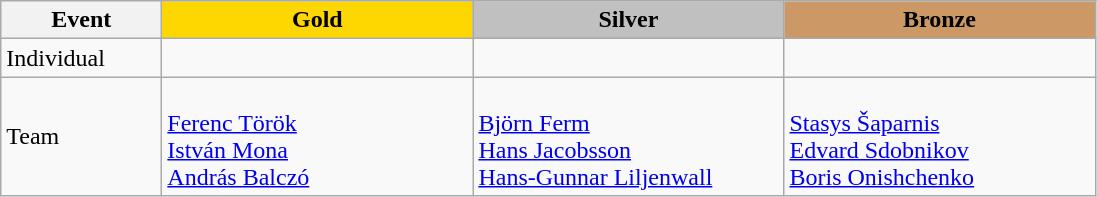<table class="wikitable">
<tr>
<th width="100">Event</th>
<th style="background-color:gold;" width="200"> Gold</th>
<th style="background-color:silver;" width="200">Silver</th>
<th style="background-color:#CC9966;" width="200"> Bronze</th>
</tr>
<tr>
<td>Individual</td>
<td></td>
<td></td>
<td></td>
</tr>
<tr>
<td>Team</td>
<td> <br><a href='#'>Ferenc Török</a><br> <a href='#'>István Mona</a><br> <a href='#'>András Balczó</a></td>
<td> <br><a href='#'>Björn Ferm</a><br> <a href='#'>Hans Jacobsson</a><br> <a href='#'>Hans-Gunnar Liljenwall</a></td>
<td> <br> <a href='#'>Stasys Šaparnis</a> <br> <a href='#'>Edvard Sdobnikov</a><br> <a href='#'>Boris Onishchenko</a></td>
</tr>
</table>
